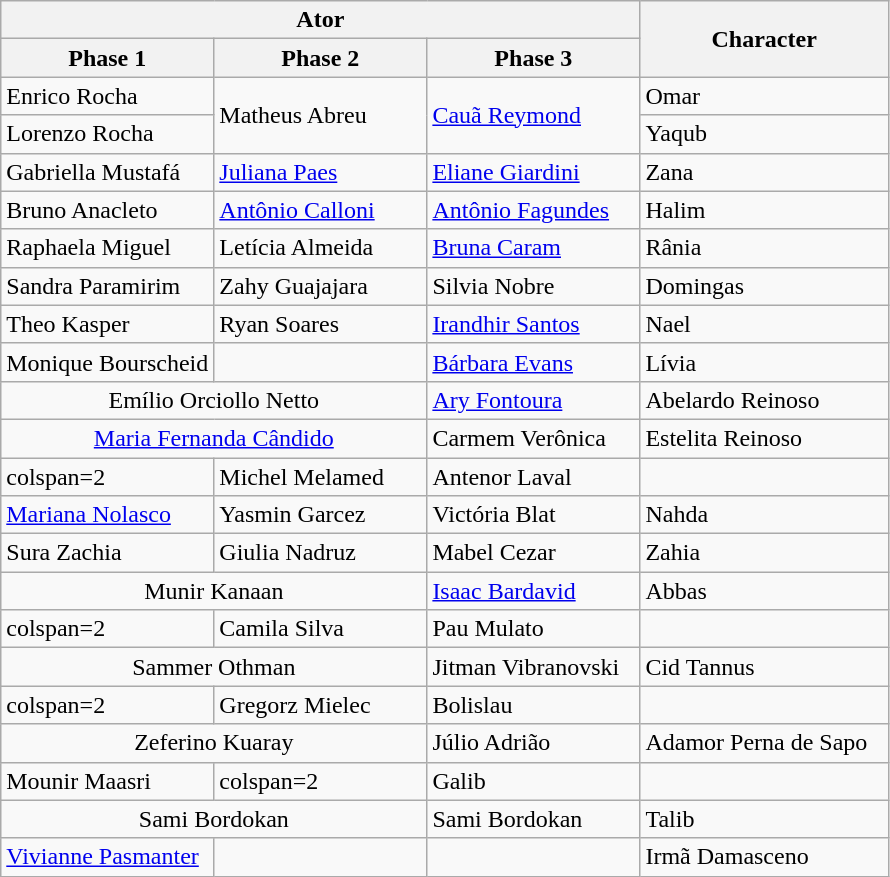<table class="wikitable">
<tr>
<th colspan="3">Ator</th>
<th rowspan="2">Character</th>
</tr>
<tr>
<th style="width:24%;">Phase 1</th>
<th style="width:24%;">Phase 2</th>
<th style="width:24%;">Phase 3</th>
</tr>
<tr>
<td>Enrico Rocha</td>
<td rowspan=2>Matheus Abreu</td>
<td rowspan=2><a href='#'>Cauã Reymond</a></td>
<td>Omar</td>
</tr>
<tr>
<td>Lorenzo Rocha</td>
<td>Yaqub</td>
</tr>
<tr>
<td>Gabriella Mustafá</td>
<td><a href='#'>Juliana Paes</a></td>
<td><a href='#'>Eliane Giardini</a></td>
<td>Zana</td>
</tr>
<tr>
<td>Bruno Anacleto</td>
<td><a href='#'>Antônio Calloni</a></td>
<td><a href='#'>Antônio Fagundes</a></td>
<td>Halim</td>
</tr>
<tr>
<td>Raphaela Miguel</td>
<td>Letícia Almeida</td>
<td><a href='#'>Bruna Caram</a></td>
<td>Rânia</td>
</tr>
<tr>
<td>Sandra Paramirim</td>
<td>Zahy Guajajara</td>
<td>Silvia Nobre</td>
<td>Domingas</td>
</tr>
<tr>
<td>Theo Kasper</td>
<td>Ryan Soares</td>
<td><a href='#'>Irandhir Santos</a></td>
<td>Nael</td>
</tr>
<tr>
<td>Monique Bourscheid</td>
<td></td>
<td><a href='#'>Bárbara Evans</a></td>
<td>Lívia</td>
</tr>
<tr>
<td colspan=2 style="text-align:center;">Emílio Orciollo Netto</td>
<td><a href='#'>Ary Fontoura</a></td>
<td>Abelardo Reinoso</td>
</tr>
<tr>
<td colspan=2 style="text-align:center;"><a href='#'>Maria Fernanda Cândido</a></td>
<td>Carmem Verônica</td>
<td>Estelita Reinoso</td>
</tr>
<tr>
<td>colspan=2 </td>
<td>Michel Melamed</td>
<td>Antenor Laval</td>
</tr>
<tr>
<td><a href='#'>Mariana Nolasco</a></td>
<td>Yasmin Garcez</td>
<td>Victória Blat</td>
<td>Nahda</td>
</tr>
<tr>
<td>Sura Zachia</td>
<td>Giulia Nadruz</td>
<td>Mabel Cezar</td>
<td>Zahia</td>
</tr>
<tr>
<td colspan=2 style="text-align:center;">Munir Kanaan</td>
<td><a href='#'>Isaac Bardavid</a></td>
<td>Abbas</td>
</tr>
<tr>
<td>colspan=2 </td>
<td>Camila Silva</td>
<td>Pau Mulato</td>
</tr>
<tr>
<td colspan=2 style="text-align:center;">Sammer Othman</td>
<td>Jitman Vibranovski</td>
<td>Cid Tannus</td>
</tr>
<tr>
<td>colspan=2 </td>
<td>Gregorz Mielec</td>
<td>Bolislau</td>
</tr>
<tr>
<td colspan=2 style="text-align:center;">Zeferino Kuaray</td>
<td>Júlio Adrião</td>
<td>Adamor Perna de Sapo</td>
</tr>
<tr>
<td>Mounir Maasri</td>
<td>colspan=2 </td>
<td>Galib</td>
</tr>
<tr>
<td colspan=2 style="text-align:center;">Sami Bordokan</td>
<td>Sami Bordokan</td>
<td>Talib</td>
</tr>
<tr>
<td><a href='#'>Vivianne Pasmanter</a></td>
<td></td>
<td></td>
<td>Irmã Damasceno</td>
</tr>
</table>
